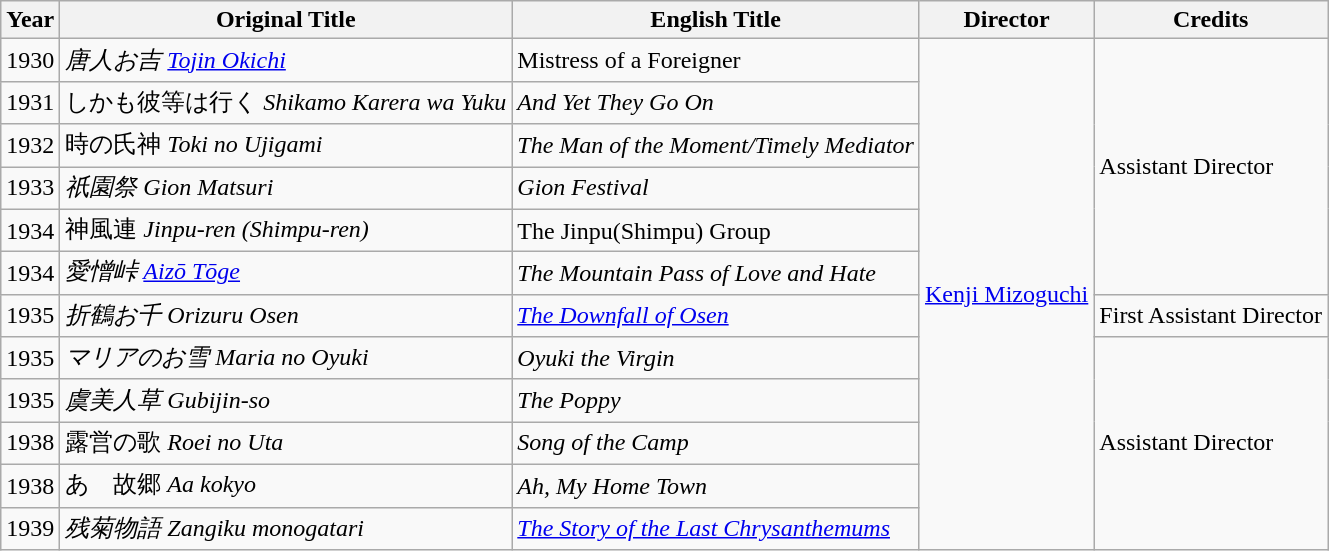<table class="wikitable sortable">
<tr>
<th>Year</th>
<th>Original Title</th>
<th>English Title</th>
<th>Director</th>
<th>Credits</th>
</tr>
<tr>
<td>1930</td>
<td><em>唐人お吉 <a href='#'>Tojin Okichi</a></em></td>
<td>Mistress of a Foreigner</td>
<td rowspan="12"><a href='#'>Kenji Mizoguchi</a></td>
<td rowspan="6">Assistant Director</td>
</tr>
<tr>
<td>1931</td>
<td>しかも彼等は行く <em>Shikamo Karera wa Yuku</em></td>
<td><em>And Yet They Go On</em></td>
</tr>
<tr>
<td>1932</td>
<td>時の氏神 <em>Toki no Ujigami</em></td>
<td><em>The Man of the Moment/Timely Mediator</em></td>
</tr>
<tr>
<td>1933</td>
<td><em>祇園祭 Gion Matsuri</em></td>
<td><em>Gion Festival</em></td>
</tr>
<tr>
<td>1934</td>
<td>神風連 <em>Jinpu-ren (Shimpu-ren)</em></td>
<td>The Jinpu(Shimpu) Group</td>
</tr>
<tr>
<td>1934</td>
<td><em>愛憎峠 <a href='#'>Aizō Tōge</a></em></td>
<td><em>The Mountain Pass of Love and Hate</em></td>
</tr>
<tr>
<td>1935</td>
<td><em>折鶴お千 Orizuru Osen</em></td>
<td><em><a href='#'>The Downfall of Osen</a></em></td>
<td>First Assistant Director</td>
</tr>
<tr>
<td>1935</td>
<td><em>マリアのお雪 Maria no Oyuki</em></td>
<td><em>Oyuki the Virgin</em></td>
<td rowspan="5">Assistant Director</td>
</tr>
<tr>
<td>1935</td>
<td><em>虞美人草 Gubijin-so</em></td>
<td><em>The Poppy</em></td>
</tr>
<tr>
<td>1938</td>
<td>露営の歌 <em>Roei no Uta</em></td>
<td><em>Song of the Camp</em></td>
</tr>
<tr>
<td>1938</td>
<td>あゝ故郷 <em>Aa kokyo</em></td>
<td><em>Ah, My Home Town</em></td>
</tr>
<tr>
<td>1939</td>
<td><em>残菊物語 Zangiku monogatari</em></td>
<td><em><a href='#'>The Story of the Last Chrysanthemums</a></em></td>
</tr>
</table>
